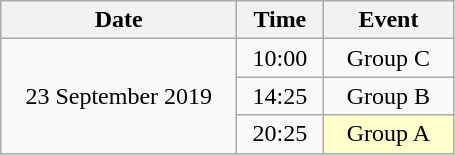<table class = "wikitable" style="text-align:center;">
<tr>
<th width=150>Date</th>
<th width=50>Time</th>
<th width=80>Event</th>
</tr>
<tr>
<td rowspan=3>23 September 2019</td>
<td>10:00</td>
<td>Group C</td>
</tr>
<tr>
<td>14:25</td>
<td>Group B</td>
</tr>
<tr>
<td>20:25</td>
<td bgcolor="ffffcc">Group A</td>
</tr>
</table>
